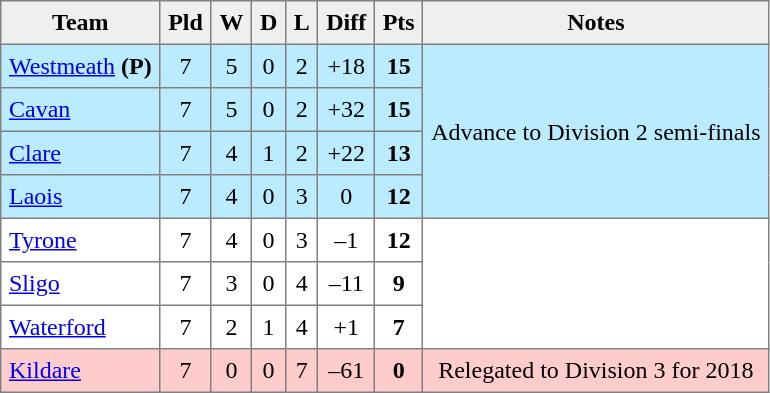<table style=border-collapse:collapse border=1 cellspacing=0 cellpadding=5>
<tr align=center bgcolor=#efefef>
<th>Team</th>
<th>Pld</th>
<th>W</th>
<th>D</th>
<th>L</th>
<th>Diff</th>
<th>Pts</th>
<th>Notes</th>
</tr>
<tr align=center style="background:#BBEBFF">
<td style="text-align:left;"> <a href='#'>Westmeath</a> <strong>(P)</strong></td>
<td>7</td>
<td>5</td>
<td>0</td>
<td>2</td>
<td>+18</td>
<td><strong>15</strong></td>
<td rowspan=4>Advance to Division 2 semi-finals</td>
</tr>
<tr align=center style="background:#BBEBFF;">
<td style="text-align:left;"> <a href='#'>Cavan</a></td>
<td>7</td>
<td>5</td>
<td>0</td>
<td>2</td>
<td>+32</td>
<td><strong>15</strong></td>
</tr>
<tr align=center style="background:#BBEBFF;">
<td style="text-align:left;"> <a href='#'>Clare</a></td>
<td>7</td>
<td>4</td>
<td>1</td>
<td>2</td>
<td>+22</td>
<td><strong>13</strong></td>
</tr>
<tr align=center style="background:#BBEBFF;">
<td style="text-align:left;"> <a href='#'>Laois</a></td>
<td>7</td>
<td>4</td>
<td>0</td>
<td>3</td>
<td>0</td>
<td><strong>12</strong></td>
</tr>
<tr align=center style="background:#FFFFFF;">
<td style="text-align:left;"> <a href='#'>Tyrone</a></td>
<td>7</td>
<td>4</td>
<td>0</td>
<td>3</td>
<td>–1</td>
<td><strong>12</strong></td>
</tr>
<tr align=center style="background:#FFFFFF;">
<td style="text-align:left;"> <a href='#'>Sligo</a></td>
<td>7</td>
<td>3</td>
<td>0</td>
<td>4</td>
<td>–11</td>
<td><strong>9</strong></td>
</tr>
<tr align=center style="background:#FFFFFF;">
<td style="text-align:left;"> <a href='#'>Waterford</a></td>
<td>7</td>
<td>2</td>
<td>1</td>
<td>4</td>
<td>+1</td>
<td><strong>7</strong></td>
</tr>
<tr align=center style="background:#FFCCCC;">
<td style="text-align:left;"> <a href='#'>Kildare</a></td>
<td>7</td>
<td>0</td>
<td>0</td>
<td>7</td>
<td>–61</td>
<td><strong>0</strong></td>
<td>Relegated to Division 3 for 2018</td>
</tr>
</table>
